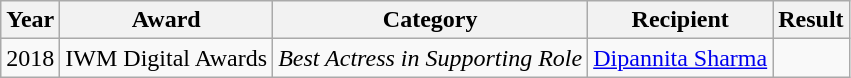<table class="wikitable">
<tr>
<th>Year</th>
<th>Award</th>
<th>Category</th>
<th>Recipient</th>
<th>Result</th>
</tr>
<tr>
<td>2018</td>
<td>IWM Digital Awards</td>
<td><em>Best Actress in Supporting Role</em></td>
<td><a href='#'>Dipannita Sharma</a></td>
<td></td>
</tr>
</table>
